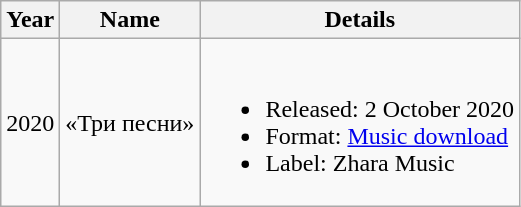<table class="wikitable">
<tr>
<th>Year</th>
<th>Name</th>
<th>Details</th>
</tr>
<tr>
<td>2020</td>
<td>«Три песни»</td>
<td><br><ul><li>Released: 2 October 2020</li><li>Format: <a href='#'>Music download</a></li><li>Label: Zhara Music</li></ul></td>
</tr>
</table>
